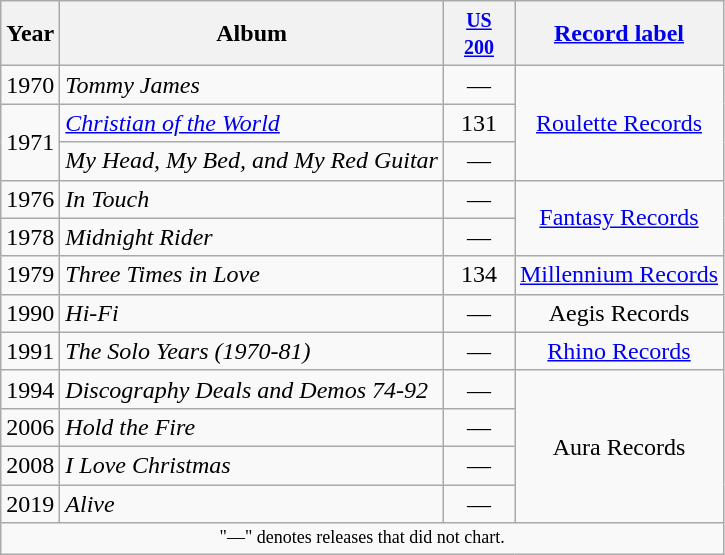<table class="wikitable" style=text-align:center;>
<tr>
<th>Year</th>
<th>Album</th>
<th width=40><small><a href='#'>US 200</a></small><br></th>
<th><a href='#'>Record label</a></th>
</tr>
<tr>
<td>1970</td>
<td align=left><em>Tommy James</em></td>
<td>—</td>
<td rowspan="3"><a href='#'>Roulette Records</a></td>
</tr>
<tr>
<td rowspan="2">1971</td>
<td align=left><em><a href='#'>Christian of the World</a></em></td>
<td>131</td>
</tr>
<tr>
<td align=left><em>My Head, My Bed, and My Red Guitar</em></td>
<td>—</td>
</tr>
<tr>
<td>1976</td>
<td align=left><em>In Touch</em></td>
<td>—</td>
<td rowspan="2"><a href='#'>Fantasy Records</a></td>
</tr>
<tr>
<td>1978</td>
<td align=left><em>Midnight Rider</em></td>
<td>—</td>
</tr>
<tr>
<td>1979</td>
<td align=left><em>Three Times in Love</em></td>
<td>134</td>
<td><a href='#'>Millennium Records</a></td>
</tr>
<tr>
<td>1990</td>
<td align=left><em>Hi-Fi</em></td>
<td>—</td>
<td>Aegis Records</td>
</tr>
<tr>
<td>1991</td>
<td align=left><em>The Solo Years (1970-81)</em></td>
<td>—</td>
<td><a href='#'>Rhino Records</a></td>
</tr>
<tr>
<td>1994</td>
<td align=left><em>Discography Deals and Demos 74-92</em></td>
<td>—</td>
<td rowspan="4">Aura Records</td>
</tr>
<tr>
<td>2006</td>
<td align=left><em>Hold the Fire</em></td>
<td>—</td>
</tr>
<tr>
<td>2008</td>
<td align=left><em>I Love Christmas</em></td>
<td>—</td>
</tr>
<tr>
<td>2019</td>
<td align=left><em>Alive</em></td>
<td>—</td>
</tr>
<tr>
<td colspan="6" style="text-align:center; font-size:9pt;">"—" denotes releases that did not chart.</td>
</tr>
</table>
